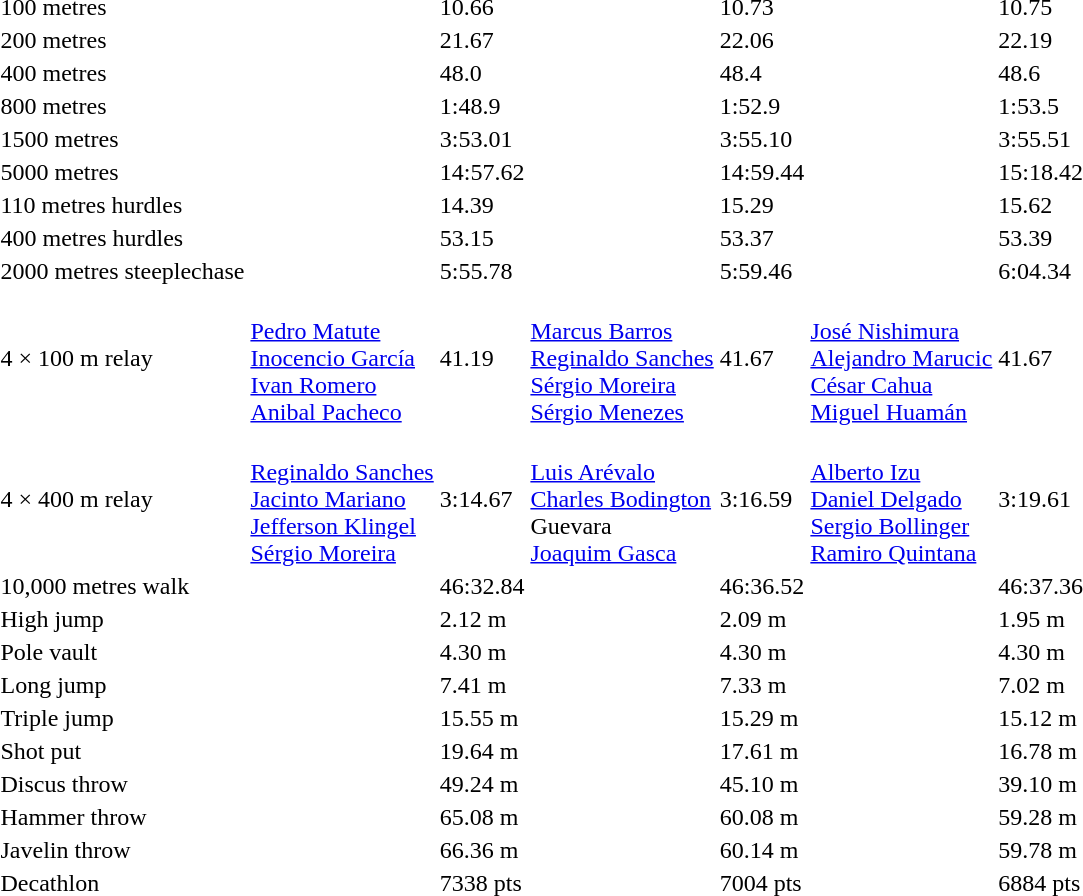<table>
<tr>
<td>100 metres</td>
<td></td>
<td>10.66</td>
<td></td>
<td>10.73</td>
<td></td>
<td>10.75</td>
</tr>
<tr>
<td>200 metres</td>
<td></td>
<td>21.67</td>
<td></td>
<td>22.06</td>
<td></td>
<td>22.19</td>
</tr>
<tr>
<td>400 metres</td>
<td></td>
<td>48.0</td>
<td></td>
<td>48.4</td>
<td></td>
<td>48.6</td>
</tr>
<tr>
<td>800 metres</td>
<td></td>
<td>1:48.9</td>
<td></td>
<td>1:52.9</td>
<td></td>
<td>1:53.5</td>
</tr>
<tr>
<td>1500 metres</td>
<td></td>
<td>3:53.01</td>
<td></td>
<td>3:55.10</td>
<td></td>
<td>3:55.51</td>
</tr>
<tr>
<td>5000 metres</td>
<td></td>
<td>14:57.62</td>
<td></td>
<td>14:59.44</td>
<td></td>
<td>15:18.42</td>
</tr>
<tr>
<td>110 metres hurdles</td>
<td></td>
<td>14.39</td>
<td></td>
<td>15.29</td>
<td></td>
<td>15.62</td>
</tr>
<tr>
<td>400 metres hurdles</td>
<td></td>
<td>53.15</td>
<td></td>
<td>53.37</td>
<td></td>
<td>53.39</td>
</tr>
<tr>
<td>2000 metres steeplechase</td>
<td></td>
<td>5:55.78</td>
<td></td>
<td>5:59.46</td>
<td></td>
<td>6:04.34</td>
</tr>
<tr>
<td>4 × 100 m relay</td>
<td><br><a href='#'>Pedro Matute</a><br><a href='#'>Inocencio García</a><br><a href='#'>Ivan Romero</a><br><a href='#'>Anibal Pacheco</a></td>
<td>41.19</td>
<td><br><a href='#'>Marcus Barros</a><br><a href='#'>Reginaldo Sanches</a><br><a href='#'>Sérgio Moreira</a><br><a href='#'>Sérgio Menezes</a></td>
<td>41.67</td>
<td><br><a href='#'>José Nishimura</a><br><a href='#'>Alejandro Marucic</a><br><a href='#'>César Cahua</a><br><a href='#'>Miguel Huamán</a></td>
<td>41.67</td>
</tr>
<tr>
<td>4 × 400 m relay</td>
<td><br><a href='#'>Reginaldo Sanches</a><br><a href='#'>Jacinto Mariano</a><br><a href='#'>Jefferson Klingel</a><br><a href='#'>Sérgio Moreira</a></td>
<td>3:14.67</td>
<td><br><a href='#'>Luis Arévalo</a><br><a href='#'>Charles Bodington</a><br>Guevara<br><a href='#'>Joaquim Gasca</a></td>
<td>3:16.59</td>
<td><br><a href='#'>Alberto Izu</a><br><a href='#'>Daniel Delgado</a><br><a href='#'>Sergio Bollinger</a><br><a href='#'>Ramiro Quintana</a></td>
<td>3:19.61</td>
</tr>
<tr>
<td>10,000 metres walk</td>
<td></td>
<td>46:32.84</td>
<td></td>
<td>46:36.52</td>
<td></td>
<td>46:37.36</td>
</tr>
<tr>
<td>High jump</td>
<td></td>
<td>2.12 m</td>
<td></td>
<td>2.09 m</td>
<td></td>
<td>1.95 m</td>
</tr>
<tr>
<td>Pole vault</td>
<td></td>
<td>4.30 m</td>
<td></td>
<td>4.30 m</td>
<td></td>
<td>4.30 m</td>
</tr>
<tr>
<td>Long jump</td>
<td></td>
<td>7.41 m</td>
<td></td>
<td>7.33 m</td>
<td></td>
<td>7.02 m</td>
</tr>
<tr>
<td>Triple jump</td>
<td></td>
<td>15.55 m</td>
<td></td>
<td>15.29 m</td>
<td></td>
<td>15.12 m</td>
</tr>
<tr>
<td>Shot put</td>
<td></td>
<td>19.64 m</td>
<td></td>
<td>17.61 m</td>
<td></td>
<td>16.78 m</td>
</tr>
<tr>
<td>Discus throw</td>
<td></td>
<td>49.24 m</td>
<td></td>
<td>45.10 m</td>
<td></td>
<td>39.10 m</td>
</tr>
<tr>
<td>Hammer throw</td>
<td></td>
<td>65.08 m</td>
<td></td>
<td>60.08 m</td>
<td></td>
<td>59.28 m</td>
</tr>
<tr>
<td>Javelin throw</td>
<td></td>
<td>66.36 m</td>
<td></td>
<td>60.14 m</td>
<td></td>
<td>59.78 m</td>
</tr>
<tr>
<td>Decathlon</td>
<td></td>
<td>7338 pts</td>
<td></td>
<td>7004 pts</td>
<td></td>
<td>6884 pts</td>
</tr>
</table>
